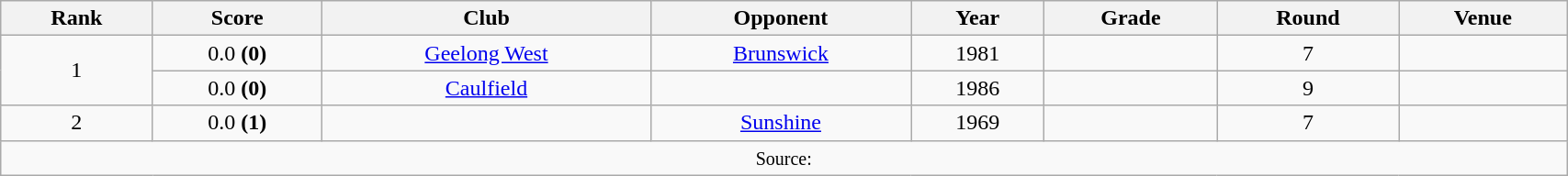<table class="wikitable"  style="text-align:center; width:90%;">
<tr>
<th>Rank</th>
<th>Score</th>
<th>Club</th>
<th>Opponent</th>
<th>Year</th>
<th>Grade</th>
<th>Round</th>
<th>Venue</th>
</tr>
<tr>
<td rowspan="2">1</td>
<td>0.0 <strong>(0)</strong></td>
<td><a href='#'>Geelong West</a></td>
<td><a href='#'>Brunswick</a></td>
<td>1981</td>
<td></td>
<td>7</td>
<td></td>
</tr>
<tr>
<td>0.0 <strong>(0)</strong></td>
<td><a href='#'>Caulfield</a></td>
<td></td>
<td>1986</td>
<td></td>
<td>9</td>
<td></td>
</tr>
<tr>
<td>2</td>
<td>0.0 <strong>(1)</strong></td>
<td></td>
<td><a href='#'>Sunshine</a></td>
<td>1969</td>
<td></td>
<td>7</td>
<td></td>
</tr>
<tr>
<td colspan=8><small>Source:</small></td>
</tr>
</table>
